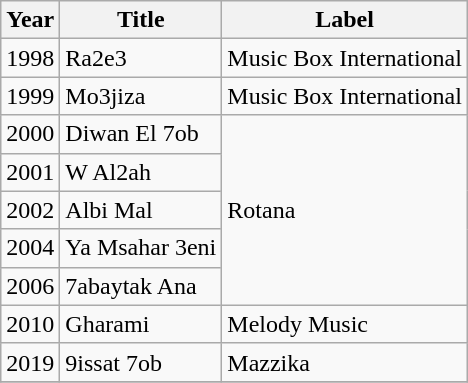<table class="wikitable sortable" border="2">
<tr>
<th scope="col">Year</th>
<th scope="col">Title</th>
<th scope="col">Label</th>
</tr>
<tr>
<td>1998</td>
<td>Ra2e3</td>
<td>Music Box International</td>
</tr>
<tr>
<td>1999</td>
<td>Mo3jiza</td>
<td>Music Box International</td>
</tr>
<tr>
<td>2000</td>
<td>Diwan El 7ob</td>
<td rowspan="5">Rotana</td>
</tr>
<tr>
<td>2001</td>
<td>W Al2ah</td>
</tr>
<tr>
<td>2002</td>
<td>Albi Mal</td>
</tr>
<tr>
<td>2004</td>
<td>Ya Msahar 3eni</td>
</tr>
<tr>
<td>2006</td>
<td>7abaytak Ana</td>
</tr>
<tr>
<td>2010</td>
<td>Gharami</td>
<td>Melody Music</td>
</tr>
<tr>
<td>2019</td>
<td>9issat 7ob</td>
<td>Mazzika</td>
</tr>
<tr>
</tr>
</table>
